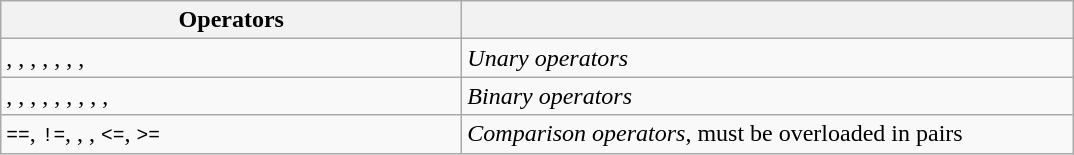<table class="wikitable">
<tr>
<th style="width:300px;">Operators</th>
<th style="width:400px;"></th>
</tr>
<tr>
<td>, , , , , , , </td>
<td><em>Unary operators</em></td>
</tr>
<tr>
<td>, , , , , , , , , </td>
<td><em>Binary operators</em></td>
</tr>
<tr>
<td><code>==</code>, <code>!=</code>, , , <code><=</code>, <code>>=</code></td>
<td><em>Comparison operators</em>, must be overloaded in pairs</td>
</tr>
</table>
